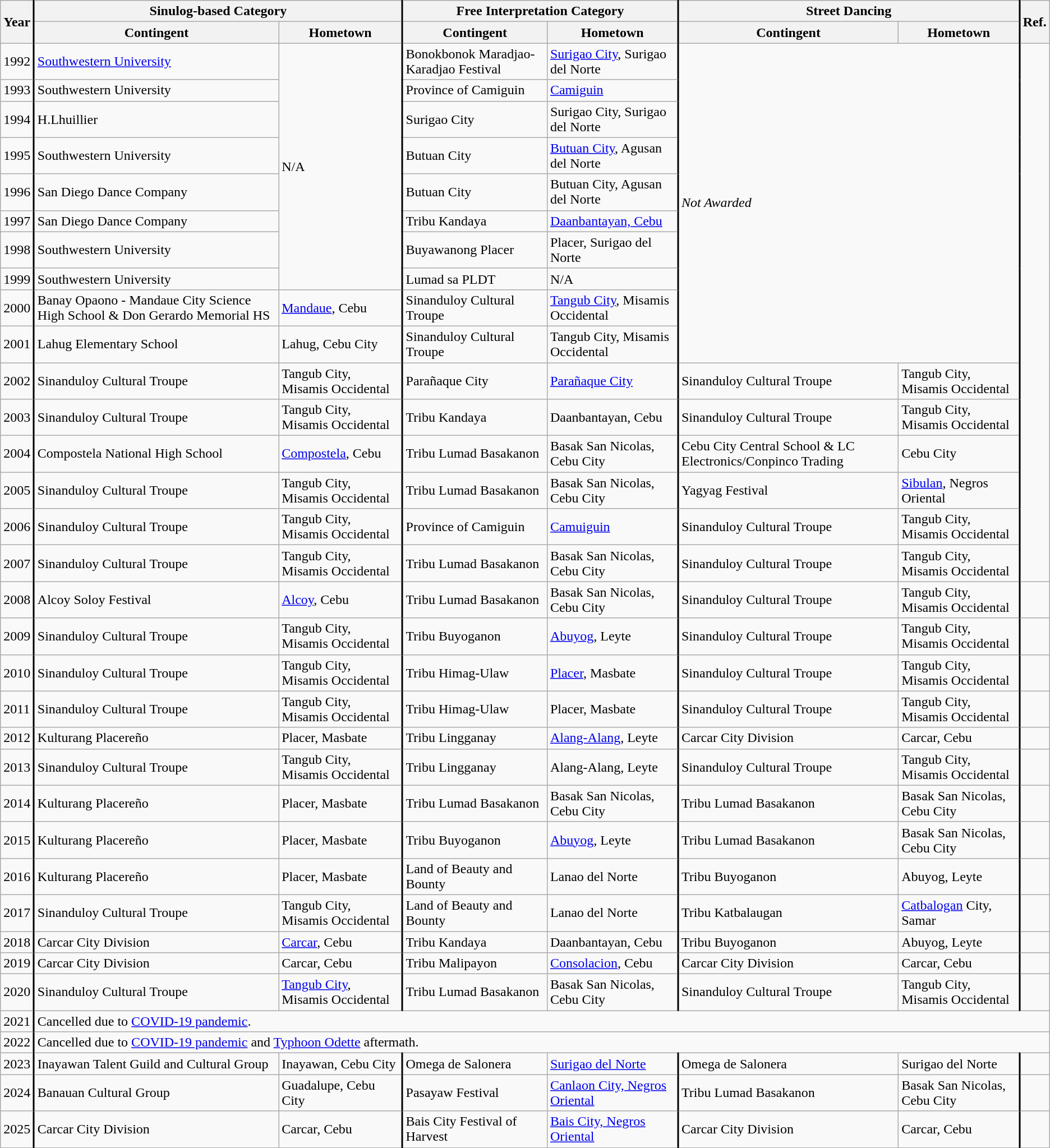<table class="wikitable">
<tr>
<th rowspan="2" style="border-right: 2px solid black;">Year</th>
<th colspan="2" style="border-right: 2px solid black;">Sinulog-based Category</th>
<th colspan="2" style="border-right: 2px solid black;">Free Interpretation Category</th>
<th colspan="2" style="border-right: 2px solid black;">Street Dancing</th>
<th rowspan="2">Ref.</th>
</tr>
<tr>
<th>Contingent</th>
<th style="border-right: 2px solid black;">Hometown</th>
<th>Contingent</th>
<th style="border-right: 2px solid black;">Hometown</th>
<th>Contingent</th>
<th style="border-right: 2px solid black;">Hometown</th>
</tr>
<tr>
<td style="border-right: 2px solid black;">1992</td>
<td><a href='#'>Southwestern University</a></td>
<td rowspan="8" style="border-right: 2px solid black;">N/A</td>
<td>Bonokbonok Maradjao-Karadjao Festival</td>
<td style="border-right: 2px solid black;"><a href='#'>Surigao City</a>, Surigao del Norte</td>
<td colspan="2" rowspan="10" style="border-right: 2px solid black;"><em>Not Awarded</em></td>
<td rowspan="16"></td>
</tr>
<tr>
<td style="border-right: 2px solid black;">1993</td>
<td>Southwestern University</td>
<td>Province of Camiguin</td>
<td style="border-right: 2px solid black;"><a href='#'>Camiguin</a></td>
</tr>
<tr>
<td style="border-right: 2px solid black;">1994</td>
<td>H.Lhuillier</td>
<td>Surigao City</td>
<td style="border-right: 2px solid black;">Surigao City, Surigao del Norte</td>
</tr>
<tr>
<td style="border-right: 2px solid black;">1995</td>
<td>Southwestern University</td>
<td>Butuan City</td>
<td style="border-right: 2px solid black;"><a href='#'>Butuan City</a>, Agusan del Norte</td>
</tr>
<tr>
<td style="border-right: 2px solid black;">1996</td>
<td>San Diego Dance Company</td>
<td>Butuan City</td>
<td style="border-right: 2px solid black;">Butuan City, Agusan del Norte</td>
</tr>
<tr>
<td style="border-right: 2px solid black;">1997</td>
<td>San Diego Dance Company</td>
<td>Tribu Kandaya</td>
<td style="border-right: 2px solid black;"><a href='#'>Daanbantayan, Cebu</a></td>
</tr>
<tr>
<td style="border-right: 2px solid black;">1998</td>
<td>Southwestern University</td>
<td>Buyawanong Placer</td>
<td style="border-right: 2px solid black;">Placer, Surigao del Norte</td>
</tr>
<tr>
<td style="border-right: 2px solid black;">1999</td>
<td>Southwestern University</td>
<td>Lumad sa PLDT</td>
<td style="border-right: 2px solid black;">N/A</td>
</tr>
<tr>
<td style="border-right: 2px solid black;">2000</td>
<td>Banay Opaono - Mandaue City Science High School & Don Gerardo Memorial HS</td>
<td style="border-right: 2px solid black;"><a href='#'>Mandaue</a>, Cebu</td>
<td>Sinanduloy Cultural Troupe</td>
<td style="border-right: 2px solid black;"><a href='#'>Tangub City</a>, Misamis Occidental</td>
</tr>
<tr>
<td style="border-right: 2px solid black;">2001</td>
<td>Lahug Elementary School</td>
<td style="border-right: 2px solid black;">Lahug, Cebu City</td>
<td>Sinanduloy Cultural Troupe</td>
<td style="border-right: 2px solid black;">Tangub City, Misamis Occidental</td>
</tr>
<tr>
<td style="border-right: 2px solid black;">2002</td>
<td>Sinanduloy Cultural Troupe</td>
<td style="border-right: 2px solid black;">Tangub City, Misamis Occidental</td>
<td>Parañaque City</td>
<td style="border-right: 2px solid black;"><a href='#'>Parañaque City</a></td>
<td>Sinanduloy Cultural Troupe</td>
<td style="border-right: 2px solid black;">Tangub City, Misamis Occidental</td>
</tr>
<tr>
<td style="border-right: 2px solid black;">2003</td>
<td>Sinanduloy Cultural Troupe</td>
<td style="border-right: 2px solid black;">Tangub City, Misamis Occidental</td>
<td>Tribu Kandaya</td>
<td style="border-right: 2px solid black;">Daanbantayan, Cebu</td>
<td>Sinanduloy Cultural Troupe</td>
<td style="border-right: 2px solid black;">Tangub City, Misamis Occidental</td>
</tr>
<tr>
<td style="border-right: 2px solid black;">2004</td>
<td>Compostela National High School</td>
<td style="border-right: 2px solid black;"><a href='#'>Compostela</a>, Cebu</td>
<td>Tribu Lumad Basakanon</td>
<td style="border-right: 2px solid black;">Basak San Nicolas, Cebu City</td>
<td>Cebu City Central School & LC Electronics/Conpinco Trading</td>
<td style="border-right: 2px solid black;">Cebu City</td>
</tr>
<tr>
<td style="border-right: 2px solid black;">2005</td>
<td>Sinanduloy Cultural Troupe</td>
<td style="border-right: 2px solid black;">Tangub City, Misamis Occidental</td>
<td>Tribu Lumad Basakanon</td>
<td style="border-right: 2px solid black;">Basak San Nicolas, Cebu City</td>
<td>Yagyag Festival</td>
<td style="border-right: 2px solid black;"><a href='#'>Sibulan</a>, Negros Oriental</td>
</tr>
<tr>
<td style="border-right: 2px solid black;">2006</td>
<td>Sinanduloy Cultural Troupe</td>
<td style="border-right: 2px solid black;">Tangub City, Misamis Occidental</td>
<td>Province of Camiguin</td>
<td style="border-right: 2px solid black;"><a href='#'>Camuiguin</a></td>
<td>Sinanduloy Cultural Troupe</td>
<td style="border-right: 2px solid black;">Tangub City, Misamis Occidental</td>
</tr>
<tr>
<td style="border-right: 2px solid black;">2007</td>
<td>Sinanduloy Cultural Troupe</td>
<td style="border-right: 2px solid black;">Tangub City, Misamis Occidental</td>
<td>Tribu Lumad Basakanon</td>
<td style="border-right: 2px solid black;">Basak San Nicolas, Cebu City</td>
<td>Sinanduloy Cultural Troupe</td>
<td style="border-right: 2px solid black;">Tangub City, Misamis Occidental</td>
</tr>
<tr>
<td style="border-right: 2px solid black;">2008</td>
<td>Alcoy Soloy Festival</td>
<td style="border-right: 2px solid black;"><a href='#'>Alcoy</a>, Cebu</td>
<td>Tribu Lumad Basakanon</td>
<td style="border-right: 2px solid black;">Basak San Nicolas, Cebu City</td>
<td>Sinanduloy Cultural Troupe</td>
<td style="border-right: 2px solid black;">Tangub City, Misamis Occidental</td>
<td></td>
</tr>
<tr>
<td style="border-right: 2px solid black;">2009</td>
<td>Sinanduloy Cultural Troupe</td>
<td style="border-right: 2px solid black;">Tangub City, Misamis Occidental</td>
<td>Tribu Buyoganon</td>
<td style="border-right: 2px solid black;"><a href='#'>Abuyog</a>, Leyte</td>
<td>Sinanduloy Cultural Troupe</td>
<td style="border-right: 2px solid black;">Tangub City, Misamis Occidental</td>
<td></td>
</tr>
<tr>
<td style="border-right: 2px solid black;">2010</td>
<td>Sinanduloy Cultural Troupe</td>
<td style="border-right: 2px solid black;">Tangub City, Misamis Occidental</td>
<td>Tribu Himag-Ulaw</td>
<td style="border-right: 2px solid black;"><a href='#'>Placer</a>, Masbate</td>
<td>Sinanduloy Cultural Troupe</td>
<td style="border-right: 2px solid black;">Tangub City, Misamis Occidental</td>
<td></td>
</tr>
<tr>
<td style="border-right: 2px solid black;">2011</td>
<td>Sinanduloy Cultural Troupe</td>
<td style="border-right: 2px solid black;">Tangub City, Misamis Occidental</td>
<td>Tribu Himag-Ulaw</td>
<td style="border-right: 2px solid black;">Placer, Masbate</td>
<td>Sinanduloy Cultural Troupe</td>
<td style="border-right: 2px solid black;">Tangub City, Misamis Occidental</td>
<td></td>
</tr>
<tr>
<td style="border-right: 2px solid black;">2012</td>
<td>Kulturang Placereño</td>
<td style="border-right: 2px solid black;">Placer, Masbate</td>
<td>Tribu Lingganay</td>
<td style="border-right: 2px solid black;"><a href='#'>Alang-Alang</a>, Leyte</td>
<td>Carcar City Division</td>
<td style="border-right: 2px solid black;">Carcar, Cebu</td>
<td></td>
</tr>
<tr>
<td style="border-right: 2px solid black;">2013</td>
<td>Sinanduloy Cultural Troupe</td>
<td style="border-right: 2px solid black;">Tangub City, Misamis Occidental</td>
<td>Tribu Lingganay</td>
<td style="border-right: 2px solid black;">Alang-Alang, Leyte</td>
<td>Sinanduloy Cultural Troupe</td>
<td style="border-right: 2px solid black;">Tangub City, Misamis Occidental</td>
<td></td>
</tr>
<tr>
<td style="border-right: 2px solid black;">2014</td>
<td>Kulturang Placereño</td>
<td style="border-right: 2px solid black;">Placer, Masbate</td>
<td>Tribu Lumad Basakanon</td>
<td style="border-right: 2px solid black;">Basak San Nicolas, Cebu City</td>
<td>Tribu Lumad Basakanon</td>
<td style="border-right: 2px solid black;">Basak San Nicolas, Cebu City</td>
<td></td>
</tr>
<tr>
<td style="border-right: 2px solid black;">2015</td>
<td>Kulturang Placereño</td>
<td style="border-right: 2px solid black;">Placer, Masbate</td>
<td>Tribu Buyoganon</td>
<td style="border-right: 2px solid black;"><a href='#'>Abuyog</a>, Leyte</td>
<td>Tribu Lumad Basakanon</td>
<td style="border-right: 2px solid black;">Basak San Nicolas, Cebu City</td>
<td></td>
</tr>
<tr>
<td style="border-right: 2px solid black;">2016</td>
<td>Kulturang Placereño</td>
<td style="border-right: 2px solid black;">Placer, Masbate</td>
<td>Land of Beauty and Bounty</td>
<td style="border-right: 2px solid black;">Lanao del Norte</td>
<td>Tribu Buyoganon</td>
<td style="border-right: 2px solid black;">Abuyog, Leyte</td>
<td></td>
</tr>
<tr>
<td style="border-right: 2px solid black;">2017</td>
<td>Sinanduloy Cultural Troupe</td>
<td style="border-right: 2px solid black;">Tangub City, Misamis Occidental</td>
<td>Land of Beauty and Bounty</td>
<td style="border-right: 2px solid black;">Lanao del Norte</td>
<td>Tribu Katbalaugan</td>
<td style="border-right: 2px solid black;"><a href='#'>Catbalogan</a> City, Samar</td>
<td></td>
</tr>
<tr>
<td style="border-right: 2px solid black;">2018</td>
<td>Carcar City Division</td>
<td style="border-right: 2px solid black;"><a href='#'>Carcar</a>, Cebu</td>
<td>Tribu Kandaya</td>
<td style="border-right: 2px solid black;">Daanbantayan, Cebu</td>
<td>Tribu Buyoganon</td>
<td style="border-right: 2px solid black;">Abuyog, Leyte</td>
<td></td>
</tr>
<tr>
<td style="border-right: 2px solid black;">2019</td>
<td>Carcar City Division</td>
<td style="border-right: 2px solid black;">Carcar, Cebu</td>
<td>Tribu Malipayon</td>
<td style="border-right: 2px solid black;"><a href='#'>Consolacion</a>, Cebu</td>
<td>Carcar City Division</td>
<td style="border-right: 2px solid black;">Carcar, Cebu</td>
<td></td>
</tr>
<tr>
<td style="border-right: 2px solid black;">2020</td>
<td>Sinanduloy Cultural Troupe</td>
<td style="border-right: 2px solid black;"><a href='#'>Tangub City</a>, Misamis Occidental</td>
<td>Tribu Lumad Basakanon</td>
<td style="border-right: 2px solid black;">Basak San Nicolas, Cebu City</td>
<td>Sinanduloy Cultural Troupe</td>
<td style="border-right: 2px solid black;">Tangub City, Misamis Occidental</td>
<td></td>
</tr>
<tr>
<td style="border-right: 2px solid black;">2021</td>
<td colspan="7">Cancelled due to <a href='#'>COVID-19 pandemic</a>.</td>
</tr>
<tr>
<td style="border-right: 2px solid black;">2022</td>
<td colspan="7">Cancelled due to <a href='#'>COVID-19 pandemic</a> and <a href='#'>Typhoon Odette</a> aftermath.</td>
</tr>
<tr>
<td style="border-right: 2px solid black;">2023</td>
<td>Inayawan Talent Guild and Cultural Group</td>
<td style="border-right: 2px solid black;">Inayawan, Cebu City</td>
<td>Omega de Salonera</td>
<td style="border-right: 2px solid black;"><a href='#'>Surigao del Norte</a></td>
<td>Omega de Salonera</td>
<td style="border-right: 2px solid black;">Surigao del Norte</td>
<td></td>
</tr>
<tr>
<td style="border-right: 2px solid black;">2024</td>
<td>Banauan Cultural Group</td>
<td style="border-right: 2px solid black;">Guadalupe, Cebu City</td>
<td>Pasayaw Festival</td>
<td style="border-right: 2px solid black;"><a href='#'>Canlaon City, Negros Oriental</a></td>
<td>Tribu Lumad Basakanon</td>
<td style="border-right: 2px solid black;">Basak San Nicolas, Cebu City</td>
<td></td>
</tr>
<tr>
<td style="border-right: 2px solid black;">2025</td>
<td>Carcar City Division</td>
<td style="border-right: 2px solid black;">Carcar, Cebu</td>
<td>Bais City Festival of Harvest</td>
<td style="border-right: 2px solid black;"><a href='#'>Bais City, Negros Oriental</a></td>
<td>Carcar City Division</td>
<td style="border-right: 2px solid black;">Carcar, Cebu</td>
<td></td>
</tr>
</table>
